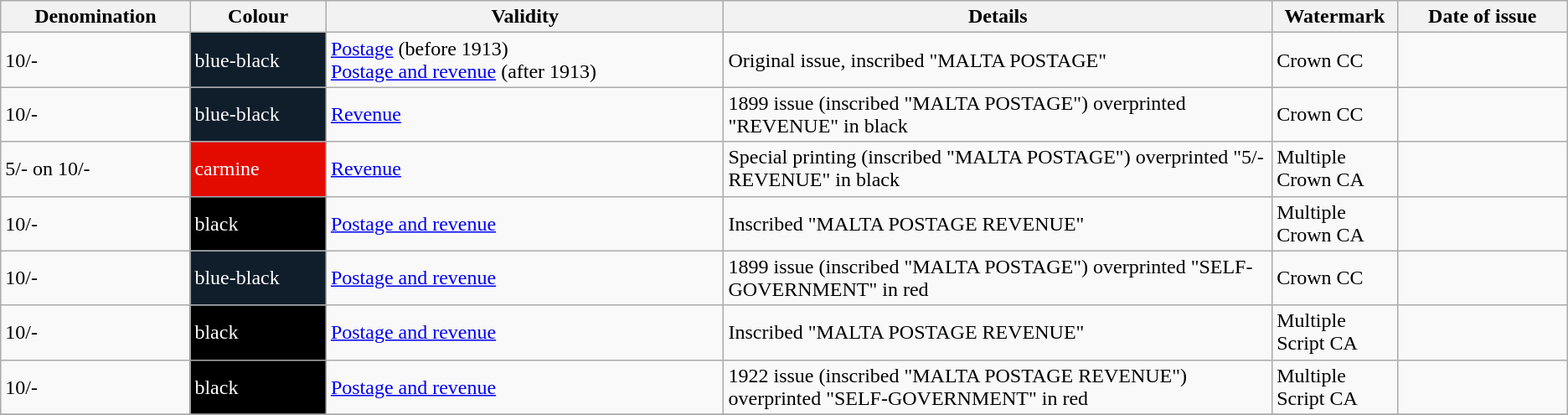<table class="wikitable sortable">
<tr>
<th scope="col">Denomination</th>
<th class="unsortable" scope="col">Colour</th>
<th scope="col">Validity</th>
<th class="unsortable" scope="col" style ="width:35%">Details</th>
<th scope="col" style ="width:8%">Watermark</th>
<th scope="col">Date of issue</th>
</tr>
<tr>
<td>10/-</td>
<td style="color:#ffffff" bgcolor="#101e2b">blue-black</td>
<td><a href='#'>Postage</a> (before 1913)<br><a href='#'>Postage and revenue</a> (after 1913)</td>
<td>Original issue, inscribed "MALTA POSTAGE"</td>
<td>Crown CC</td>
<td></td>
</tr>
<tr>
<td>10/-</td>
<td style="color:#ffffff" bgcolor="#101e2b">blue-black</td>
<td><a href='#'>Revenue</a></td>
<td>1899 issue (inscribed "MALTA POSTAGE") overprinted "REVENUE" in black</td>
<td>Crown CC</td>
<td></td>
</tr>
<tr>
<td>5/- on 10/-</td>
<td style="color:#ffffff" bgcolor="#e30b00">carmine</td>
<td><a href='#'>Revenue</a></td>
<td>Special printing (inscribed "MALTA POSTAGE") overprinted "5/- REVENUE" in black</td>
<td>Multiple Crown CA</td>
<td></td>
</tr>
<tr>
<td>10/-</td>
<td style="color:#ffffff" bgcolor="#000000">black</td>
<td><a href='#'>Postage and revenue</a></td>
<td>Inscribed "MALTA POSTAGE REVENUE"</td>
<td>Multiple Crown CA</td>
<td></td>
</tr>
<tr>
<td>10/-</td>
<td style="color:#ffffff" bgcolor="#101e2b">blue-black</td>
<td><a href='#'>Postage and revenue</a></td>
<td>1899 issue (inscribed "MALTA POSTAGE") overprinted "SELF-GOVERNMENT" in red</td>
<td>Crown CC</td>
<td></td>
</tr>
<tr>
<td>10/-</td>
<td style="color:#ffffff" bgcolor="#000000">black</td>
<td><a href='#'>Postage and revenue</a></td>
<td>Inscribed "MALTA POSTAGE REVENUE"</td>
<td>Multiple Script CA</td>
<td></td>
</tr>
<tr>
<td>10/-</td>
<td style="color:#ffffff" bgcolor="#000000">black</td>
<td><a href='#'>Postage and revenue</a></td>
<td>1922 issue (inscribed "MALTA POSTAGE REVENUE") overprinted "SELF-GOVERNMENT" in red</td>
<td>Multiple Script CA</td>
<td></td>
</tr>
<tr>
</tr>
</table>
